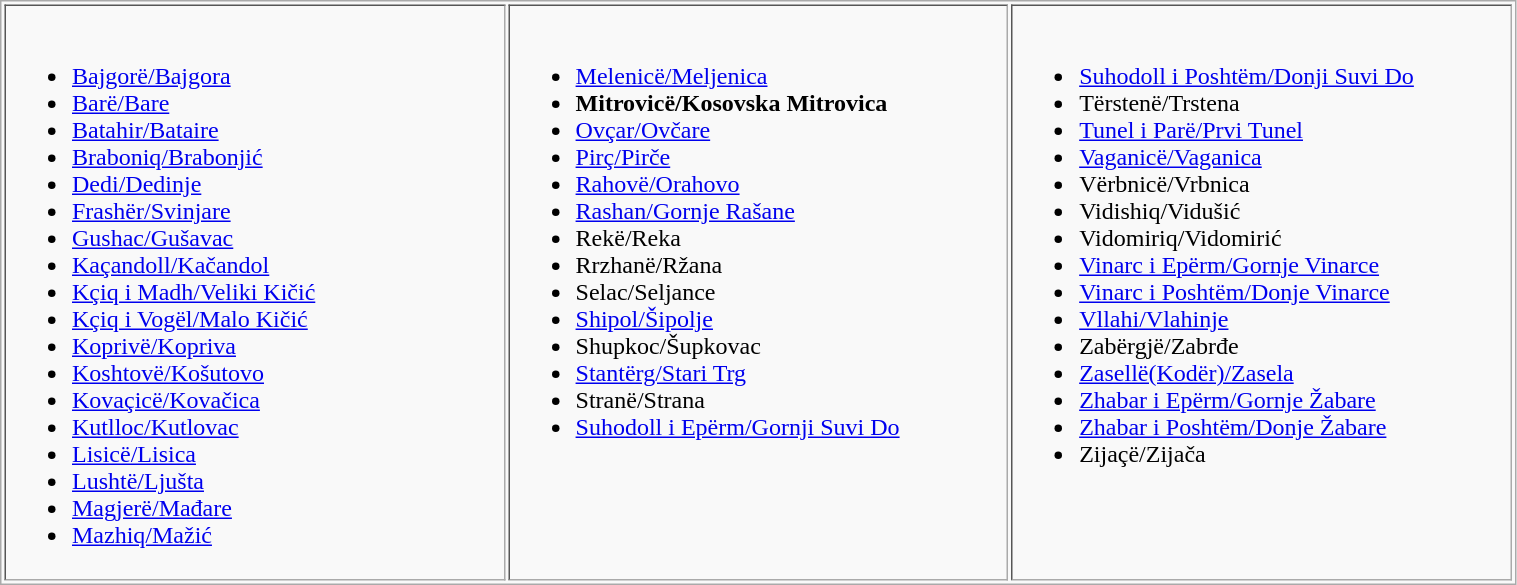<table width="80%" border="1" cellpadding="4" cellspacing="2" style="background: #f9f9f9; border: 1px #AAA solid;">
<tr valign="top">
<td width="25%"><br><ul><li><a href='#'>Bajgorë/Bajgora</a></li><li><a href='#'>Barë/Bare</a></li><li><a href='#'>Batahir/Bataire</a></li><li><a href='#'>Braboniq/Brabonjić</a></li><li><a href='#'>Dedi/Dedinje</a></li><li><a href='#'>Frashër/Svinjare</a></li><li><a href='#'>Gushac/Gušavac</a></li><li><a href='#'>Kaçandoll/Kačandol</a></li><li><a href='#'>Kçiq i Madh/Veliki Kičić</a></li><li><a href='#'>Kçiq i Vogël/Malo Kičić</a></li><li><a href='#'>Koprivë/Kopriva</a></li><li><a href='#'>Koshtovë/Košutovo</a></li><li><a href='#'>Kovaçicë/Kovačica</a></li><li><a href='#'>Kutlloc/Kutlovac</a></li><li><a href='#'>Lisicë/Lisica</a></li><li><a href='#'>Lushtë/Ljušta</a></li><li><a href='#'>Magjerë/Mađare</a></li><li><a href='#'>Mazhiq/Mažić</a></li></ul></td>
<td width="25%"><br><ul><li><a href='#'>Melenicë/Meljenica</a></li><li><strong>Mitrovicë/Kosovska Mitrovica</strong></li><li><a href='#'>Ovçar/Ovčare</a></li><li><a href='#'>Pirç/Pirče</a></li><li><a href='#'>Rahovë/Orahovo</a></li><li><a href='#'>Rashan/Gornje Rašane</a></li><li>Rekë/Reka</li><li>Rrzhanë/Ržana</li><li>Selac/Seljance</li><li><a href='#'>Shipol/Šipolje</a></li><li>Shupkoc/Šupkovac</li><li><a href='#'>Stantërg/Stari Trg</a></li><li>Stranë/Strana</li><li><a href='#'>Suhodoll i Epërm/Gornji Suvi Do</a></li></ul></td>
<td width="25%"><br><ul><li><a href='#'>Suhodoll i Poshtëm/Donji Suvi Do</a></li><li>Tërstenë/Trstena</li><li><a href='#'>Tunel i Parë/Prvi Tunel</a></li><li><a href='#'>Vaganicë/Vaganica</a></li><li>Vërbnicë/Vrbnica</li><li>Vidishiq/Vidušić</li><li>Vidomiriq/Vidomirić</li><li><a href='#'>Vinarc i Epërm/Gornje Vinarce</a></li><li><a href='#'>Vinarc i Poshtëm/Donje Vinarce</a></li><li><a href='#'>Vllahi/Vlahinje</a></li><li>Zabërgjë/Zabrđe</li><li><a href='#'>Zasellë(Kodër)/Zasela</a></li><li><a href='#'>Zhabar i Epërm/Gornje Žabare</a></li><li><a href='#'>Zhabar i Poshtëm/Donje Žabare</a></li><li>Zijaçë/Zijača</li></ul></td>
</tr>
</table>
